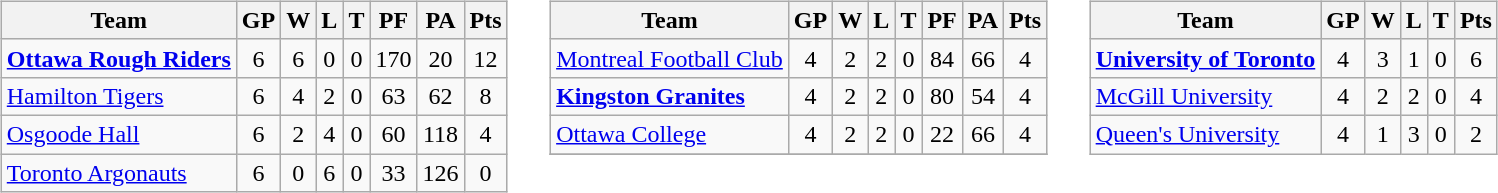<table cellspacing="10">
<tr>
<td valign="top"><br><table class="wikitable">
<tr>
<th>Team</th>
<th>GP</th>
<th>W</th>
<th>L</th>
<th>T</th>
<th>PF</th>
<th>PA</th>
<th>Pts</th>
</tr>
<tr align="center">
<td align="left"><strong><a href='#'>Ottawa Rough Riders</a></strong></td>
<td>6</td>
<td>6</td>
<td>0</td>
<td>0</td>
<td>170</td>
<td>20</td>
<td>12</td>
</tr>
<tr align="center">
<td align="left"><a href='#'>Hamilton Tigers</a></td>
<td>6</td>
<td>4</td>
<td>2</td>
<td>0</td>
<td>63</td>
<td>62</td>
<td>8</td>
</tr>
<tr align="center">
<td align="left"><a href='#'>Osgoode Hall</a></td>
<td>6</td>
<td>2</td>
<td>4</td>
<td>0</td>
<td>60</td>
<td>118</td>
<td>4</td>
</tr>
<tr align="center">
<td align="left"><a href='#'>Toronto Argonauts</a></td>
<td>6</td>
<td>0</td>
<td>6</td>
<td>0</td>
<td>33</td>
<td>126</td>
<td>0</td>
</tr>
</table>
</td>
<td valign="top"><br><table class="wikitable">
<tr>
<th>Team</th>
<th>GP</th>
<th>W</th>
<th>L</th>
<th>T</th>
<th>PF</th>
<th>PA</th>
<th>Pts</th>
</tr>
<tr align="center">
<td align="left"><a href='#'>Montreal Football Club</a></td>
<td>4</td>
<td>2</td>
<td>2</td>
<td>0</td>
<td>84</td>
<td>66</td>
<td>4</td>
</tr>
<tr align="center">
<td align="left"><strong><a href='#'>Kingston Granites</a></strong></td>
<td>4</td>
<td>2</td>
<td>2</td>
<td>0</td>
<td>80</td>
<td>54</td>
<td>4</td>
</tr>
<tr align="center">
<td align="left"><a href='#'>Ottawa College</a></td>
<td>4</td>
<td>2</td>
<td>2</td>
<td>0</td>
<td>22</td>
<td>66</td>
<td>4</td>
</tr>
<tr align="center">
</tr>
</table>
</td>
<td valign="top"><br><table class="wikitable">
<tr>
<th>Team</th>
<th>GP</th>
<th>W</th>
<th>L</th>
<th>T</th>
<th>Pts</th>
</tr>
<tr align="center">
<td align="left"><strong><a href='#'>University of Toronto</a></strong></td>
<td>4</td>
<td>3</td>
<td>1</td>
<td>0</td>
<td>6</td>
</tr>
<tr align="center">
<td align="left"><a href='#'>McGill University</a></td>
<td>4</td>
<td>2</td>
<td>2</td>
<td>0</td>
<td>4</td>
</tr>
<tr align="center">
<td align="left"><a href='#'>Queen's University</a></td>
<td>4</td>
<td>1</td>
<td>3</td>
<td>0</td>
<td>2</td>
</tr>
</table>
</td>
</tr>
</table>
